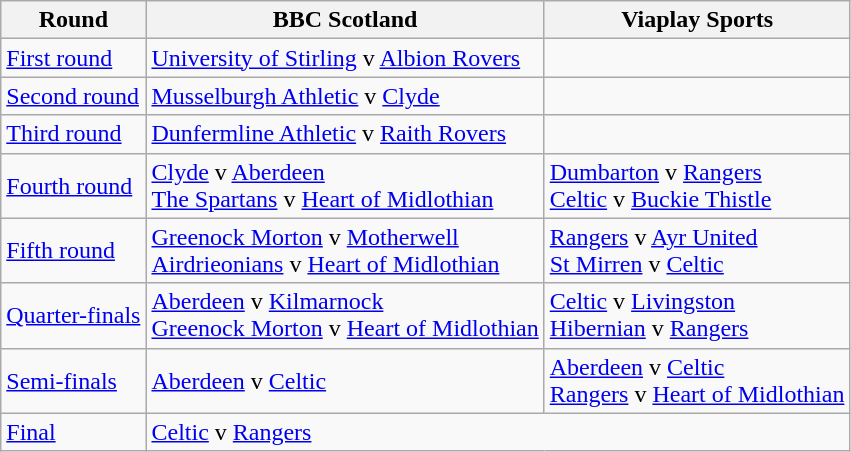<table class="wikitable">
<tr>
<th>Round</th>
<th>BBC Scotland</th>
<th>Viaplay Sports</th>
</tr>
<tr>
<td><a href='#'>First round</a></td>
<td><a href='#'>University of Stirling</a>	v <a href='#'>Albion Rovers</a></td>
<td></td>
</tr>
<tr>
<td><a href='#'>Second round</a></td>
<td><a href='#'>Musselburgh Athletic</a> v <a href='#'>Clyde</a></td>
<td></td>
</tr>
<tr>
<td><a href='#'>Third round</a></td>
<td><a href='#'>Dunfermline Athletic</a> v <a href='#'>Raith Rovers</a></td>
<td></td>
</tr>
<tr>
<td><a href='#'>Fourth round</a></td>
<td><a href='#'>Clyde</a> v <a href='#'>Aberdeen</a><br><a href='#'>The Spartans</a> v <a href='#'>Heart of Midlothian</a></td>
<td><a href='#'>Dumbarton</a> v <a href='#'>Rangers</a><br><a href='#'>Celtic</a> v <a href='#'>Buckie Thistle</a></td>
</tr>
<tr>
<td><a href='#'>Fifth round</a></td>
<td><a href='#'>Greenock Morton</a> v <a href='#'>Motherwell</a><br><a href='#'>Airdrieonians</a> v <a href='#'>Heart of Midlothian</a></td>
<td><a href='#'>Rangers</a> v <a href='#'>Ayr United</a><br><a href='#'>St Mirren</a> v <a href='#'>Celtic</a></td>
</tr>
<tr>
<td><a href='#'>Quarter-finals</a></td>
<td><a href='#'>Aberdeen</a> v <a href='#'>Kilmarnock</a><br><a href='#'>Greenock Morton</a> v <a href='#'>Heart of Midlothian</a></td>
<td><a href='#'>Celtic</a> v <a href='#'>Livingston</a><br><a href='#'>Hibernian</a> v <a href='#'>Rangers</a></td>
</tr>
<tr>
<td><a href='#'>Semi-finals</a></td>
<td><a href='#'>Aberdeen</a> v <a href='#'>Celtic</a></td>
<td><a href='#'>Aberdeen</a> v <a href='#'>Celtic</a><br><a href='#'>Rangers</a> v <a href='#'>Heart of Midlothian</a></td>
</tr>
<tr>
<td><a href='#'>Final</a></td>
<td colspan=2><a href='#'>Celtic</a> v <a href='#'>Rangers</a></td>
</tr>
</table>
